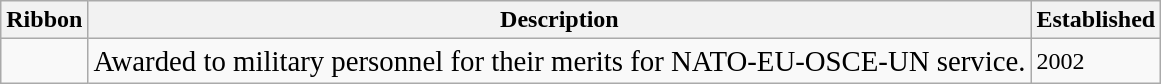<table class="wikitable">
<tr>
<th>Ribbon</th>
<th>Description</th>
<th>Established</th>
</tr>
<tr>
<td><big></big></td>
<td><big>Awarded to military personnel for their merits for NATO-EU-OSCE-UN service.</big></td>
<td>2002</td>
</tr>
</table>
